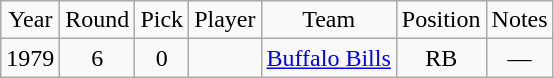<table class="wikitable sortable" style="text-align:center">
<tr>
<td>Year</td>
<td>Round</td>
<td>Pick</td>
<td>Player</td>
<td>Team</td>
<td>Position</td>
<td>Notes</td>
</tr>
<tr>
<td>1979</td>
<td>6</td>
<td>0</td>
<td></td>
<td><a href='#'>Buffalo Bills</a></td>
<td>RB</td>
<td>—</td>
</tr>
</table>
